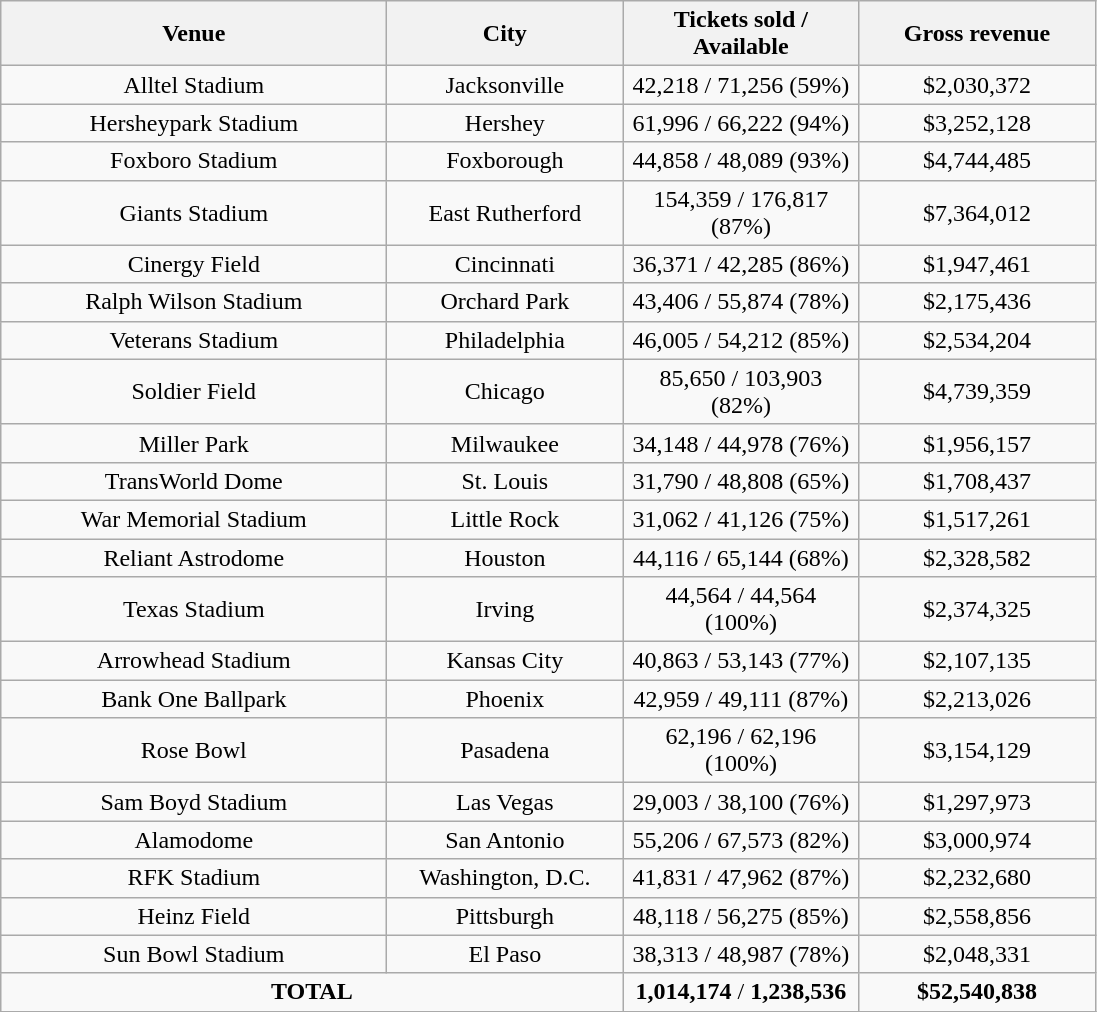<table class="wikitable" style="text-align:center">
<tr ">
<th style="width:250px;">Venue</th>
<th style="width:150px;">City</th>
<th style="width:150px;">Tickets sold / Available</th>
<th style="width:150px;">Gross revenue</th>
</tr>
<tr>
<td>Alltel Stadium</td>
<td>Jacksonville</td>
<td>42,218 / 71,256 (59%)</td>
<td>$2,030,372</td>
</tr>
<tr>
<td>Hersheypark Stadium</td>
<td>Hershey</td>
<td>61,996 / 66,222 (94%)</td>
<td>$3,252,128</td>
</tr>
<tr>
<td>Foxboro Stadium</td>
<td>Foxborough</td>
<td>44,858 / 48,089 (93%)</td>
<td>$4,744,485</td>
</tr>
<tr>
<td>Giants Stadium</td>
<td>East Rutherford</td>
<td>154,359 / 176,817 (87%)</td>
<td>$7,364,012</td>
</tr>
<tr>
<td>Cinergy Field</td>
<td>Cincinnati</td>
<td>36,371 / 42,285 (86%)</td>
<td>$1,947,461</td>
</tr>
<tr>
<td>Ralph Wilson Stadium</td>
<td>Orchard Park</td>
<td>43,406 / 55,874 (78%)</td>
<td>$2,175,436</td>
</tr>
<tr>
<td>Veterans Stadium</td>
<td>Philadelphia</td>
<td>46,005 / 54,212 (85%)</td>
<td>$2,534,204</td>
</tr>
<tr>
<td>Soldier Field</td>
<td>Chicago</td>
<td>85,650 / 103,903 (82%)</td>
<td>$4,739,359</td>
</tr>
<tr>
<td>Miller Park</td>
<td>Milwaukee</td>
<td>34,148 / 44,978 (76%)</td>
<td>$1,956,157</td>
</tr>
<tr>
<td>TransWorld Dome</td>
<td>St. Louis</td>
<td>31,790 / 48,808 (65%)</td>
<td>$1,708,437</td>
</tr>
<tr>
<td>War Memorial Stadium</td>
<td>Little Rock</td>
<td>31,062 / 41,126 (75%)</td>
<td>$1,517,261</td>
</tr>
<tr>
<td>Reliant Astrodome</td>
<td>Houston</td>
<td>44,116 / 65,144 (68%)</td>
<td>$2,328,582</td>
</tr>
<tr>
<td>Texas Stadium</td>
<td>Irving</td>
<td>44,564 / 44,564 (100%)</td>
<td>$2,374,325</td>
</tr>
<tr>
<td>Arrowhead Stadium</td>
<td>Kansas City</td>
<td>40,863 / 53,143 (77%)</td>
<td>$2,107,135</td>
</tr>
<tr>
<td>Bank One Ballpark</td>
<td>Phoenix</td>
<td>42,959 / 49,111 (87%)</td>
<td>$2,213,026</td>
</tr>
<tr>
<td>Rose Bowl</td>
<td>Pasadena</td>
<td>62,196 / 62,196 (100%)</td>
<td>$3,154,129</td>
</tr>
<tr>
<td>Sam Boyd Stadium</td>
<td>Las Vegas</td>
<td>29,003 / 38,100 (76%)</td>
<td>$1,297,973</td>
</tr>
<tr>
<td>Alamodome</td>
<td>San Antonio</td>
<td>55,206 / 67,573 (82%)</td>
<td>$3,000,974</td>
</tr>
<tr>
<td>RFK Stadium</td>
<td>Washington, D.C.</td>
<td>41,831 / 47,962 (87%)</td>
<td>$2,232,680</td>
</tr>
<tr>
<td>Heinz Field</td>
<td>Pittsburgh</td>
<td>48,118 / 56,275 (85%)</td>
<td>$2,558,856</td>
</tr>
<tr>
<td>Sun Bowl Stadium</td>
<td>El Paso</td>
<td>38,313 / 48,987 (78%)</td>
<td>$2,048,331</td>
</tr>
<tr>
<td colspan="2"><strong>TOTAL</strong></td>
<td><strong>1,014,174</strong> / <strong>1,238,536</strong></td>
<td><strong>$52,540,838</strong></td>
</tr>
<tr>
</tr>
</table>
